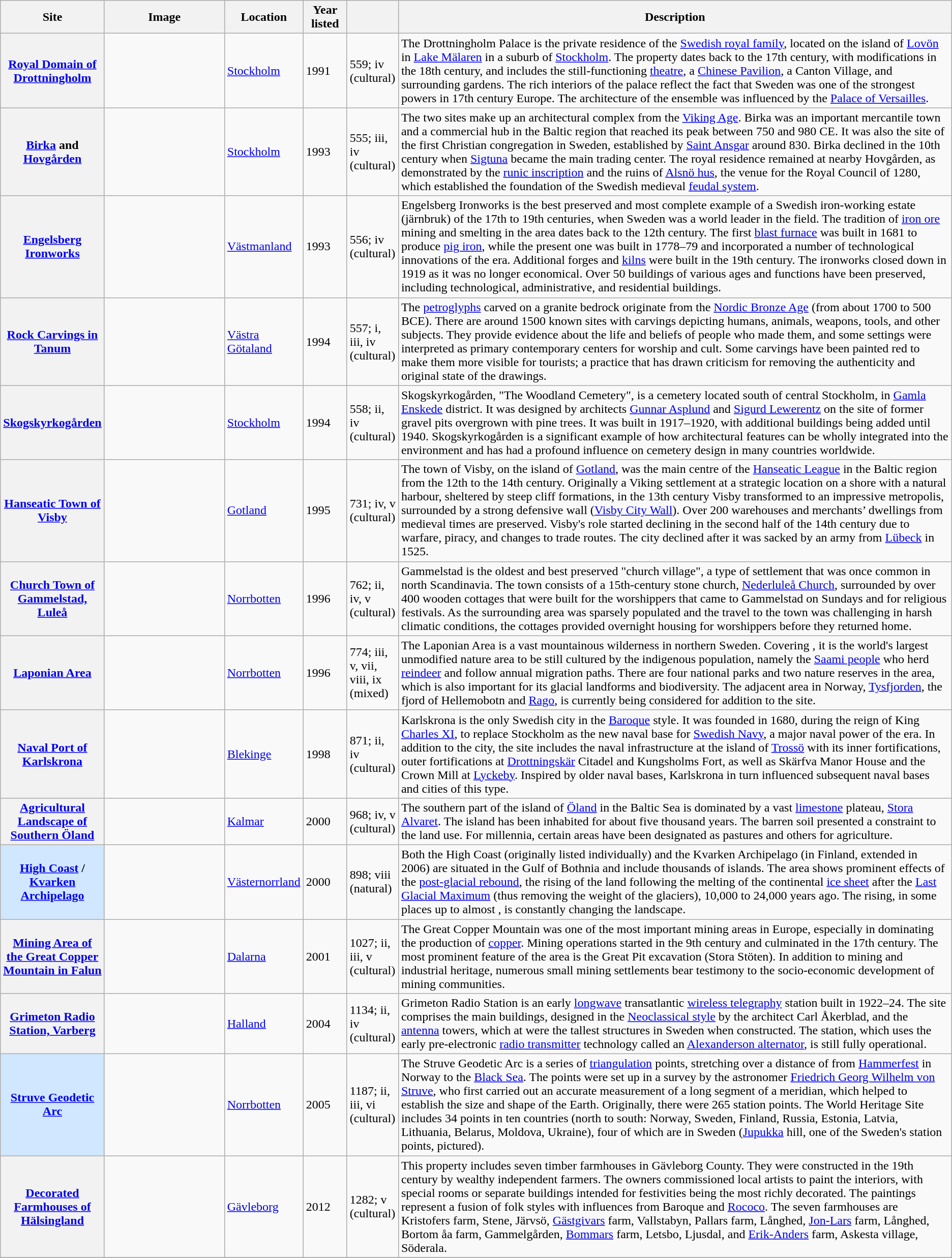<table class="wikitable sortable plainrowheaders">
<tr>
<th style="width:100px;" scope="col">Site</th>
<th class="unsortable"  style="width:150px;" scope="col">Image</th>
<th style="width:80px;" scope="col">Location</th>
<th style="width:50px;" scope="col">Year listed</th>
<th style="width:60px;" scope="col" data-sort-type="number"></th>
<th scope="col" class="unsortable">Description</th>
</tr>
<tr>
<th scope="row"><a href='#'>Royal Domain of Drottningholm</a></th>
<td></td>
<td><a href='#'>Stockholm</a></td>
<td>1991</td>
<td>559; iv (cultural)</td>
<td>The Drottningholm Palace is the private residence of the <a href='#'>Swedish royal family</a>, located on the island of <a href='#'>Lovön</a> in <a href='#'>Lake Mälaren</a> in a suburb of <a href='#'>Stockholm</a>. The property dates back to the 17th century, with modifications in the 18th century, and includes the still-functioning <a href='#'>theatre</a>, a <a href='#'>Chinese Pavilion</a>, a Canton Village, and surrounding gardens. The rich interiors of the palace reflect the fact that Sweden was one of the strongest powers in 17th century Europe. The architecture of the ensemble was influenced by the <a href='#'>Palace of Versailles</a>.</td>
</tr>
<tr>
<th scope="row"><a href='#'>Birka</a> and <a href='#'>Hovgården</a></th>
<td></td>
<td><a href='#'>Stockholm</a></td>
<td>1993</td>
<td>555; iii, iv (cultural)</td>
<td>The two sites make up an architectural complex from the <a href='#'>Viking Age</a>. Birka was an important mercantile town and a commercial hub in the Baltic region that reached its peak between 750 and 980 CE. It was also the site of the first Christian congregation in Sweden, established by <a href='#'>Saint Ansgar</a> around 830. Birka declined in the 10th century when <a href='#'>Sigtuna</a> became the main trading center. The royal residence remained at nearby Hovgården, as demonstrated by the <a href='#'>runic inscription</a> and the ruins of <a href='#'>Alsnö hus</a>, the venue for the Royal Council of 1280, which established the foundation of the Swedish medieval <a href='#'>feudal system</a>.</td>
</tr>
<tr>
<th scope="row"><a href='#'>Engelsberg Ironworks</a></th>
<td></td>
<td><a href='#'>Västmanland</a></td>
<td>1993</td>
<td>556; iv (cultural)</td>
<td>Engelsberg Ironworks is the best preserved and most complete example of a Swedish iron-working estate (järnbruk) of the 17th to 19th centuries, when Sweden was a world leader in the field. The tradition of <a href='#'>iron ore</a> mining and smelting in the area dates back to the 12th century. The first <a href='#'>blast furnace</a> was built in 1681 to produce <a href='#'>pig iron</a>, while the present one was built in 1778–79 and incorporated a number of technological innovations of the era. Additional forges and <a href='#'>kilns</a> were built in the 19th century. The ironworks closed down in 1919 as it was no longer economical. Over 50 buildings of various ages and functions have been preserved, including technological, administrative, and residential buildings.</td>
</tr>
<tr>
<th scope="row"><a href='#'>Rock Carvings in Tanum</a></th>
<td></td>
<td><a href='#'>Västra Götaland</a></td>
<td>1994</td>
<td>557; i, iii, iv (cultural)</td>
<td>The <a href='#'>petroglyphs</a> carved on a granite bedrock originate from the <a href='#'>Nordic Bronze Age</a> (from about 1700 to 500 BCE). There are around 1500 known sites with carvings depicting humans, animals, weapons, tools, and other subjects. They provide evidence about the life and beliefs of people who made them, and some settings were interpreted as primary contemporary centers for worship and cult. Some carvings have been painted red to make them more visible for tourists; a practice that has drawn criticism for removing the authenticity and original state of the drawings.</td>
</tr>
<tr>
<th scope="row"><a href='#'>Skogskyrkogården</a></th>
<td></td>
<td><a href='#'>Stockholm</a></td>
<td>1994</td>
<td>558; ii, iv (cultural)</td>
<td>Skogskyrkogården, "The Woodland Cemetery", is a cemetery located south of central Stockholm, in <a href='#'>Gamla Enskede</a> district. It was designed by architects <a href='#'>Gunnar Asplund</a> and <a href='#'>Sigurd Lewerentz</a> on the site of former gravel pits overgrown with pine trees. It was built in 1917–1920, with additional buildings being added until 1940. Skogskyrkogården is a significant example of how architectural features can be wholly integrated into the environment and has had a profound influence on cemetery design in many countries worldwide.</td>
</tr>
<tr>
<th scope="row"><a href='#'>Hanseatic Town of Visby</a></th>
<td></td>
<td><a href='#'>Gotland</a></td>
<td>1995</td>
<td>731; iv, v (cultural)</td>
<td>The town of Visby, on the island of <a href='#'>Gotland</a>, was the main centre of the <a href='#'>Hanseatic League</a> in the Baltic region from the 12th to the 14th century. Originally a Viking settlement at a strategic location on a shore with a natural harbour, sheltered by steep cliff formations, in the 13th century Visby transformed to an impressive metropolis, surrounded by a strong defensive wall (<a href='#'>Visby City Wall</a>). Over 200 warehouses and merchants’ dwellings from medieval times are preserved. Visby's role started declining in the second half of the 14th century due to warfare, piracy, and changes to trade routes. The city declined after it was sacked by an army from <a href='#'>Lübeck</a> in 1525.</td>
</tr>
<tr>
<th scope="row"><a href='#'>Church Town of Gammelstad, Luleå</a></th>
<td></td>
<td><a href='#'>Norrbotten</a></td>
<td>1996</td>
<td>762; ii, iv, v (cultural)</td>
<td>Gammelstad is the oldest and best preserved "church village", a type of settlement that was once common in north Scandinavia. The town consists of a 15th-century stone church, <a href='#'>Nederluleå Church</a>, surrounded by over 400 wooden cottages that were built for the worshippers that came to Gammelstad on Sundays and for religious festivals. As the surrounding area was sparsely populated and the travel to the town was challenging in harsh climatic conditions, the cottages provided   overnight housing for worshippers before they returned home.</td>
</tr>
<tr>
<th scope="row"><a href='#'>Laponian Area</a></th>
<td></td>
<td><a href='#'>Norrbotten</a></td>
<td>1996</td>
<td>774; iii, v, vii, viii, ix (mixed)</td>
<td>The Laponian Area is a vast mountainous wilderness in northern Sweden. Covering , it is the world's largest unmodified nature area to be still cultured by the indigenous population, namely the <a href='#'>Saami people</a> who herd <a href='#'>reindeer</a> and follow annual migration paths. There are four national parks and two nature reserves in the area, which is also important for its glacial landforms and biodiversity. The adjacent area in Norway, <a href='#'>Tysfjorden</a>, the fjord of Hellemobotn and <a href='#'>Rago</a>, is currently being considered for addition to the site.</td>
</tr>
<tr>
<th scope="row"><a href='#'>Naval Port of Karlskrona</a></th>
<td></td>
<td><a href='#'>Blekinge</a></td>
<td>1998</td>
<td>871; ii, iv (cultural)</td>
<td>Karlskrona is the only Swedish city in the <a href='#'>Baroque</a> style. It was founded in 1680, during the reign of King <a href='#'>Charles XI</a>, to replace Stockholm as the new naval base for <a href='#'>Swedish Navy</a>, a major naval power of the era. In addition to the city, the site includes the naval infrastructure at the island of <a href='#'>Trossö</a> with its inner fortifications, outer fortifications at <a href='#'>Drottningskär</a> Citadel and Kungsholms Fort, as well as Skärfva Manor House and the Crown Mill at <a href='#'>Lyckeby</a>. Inspired by older naval bases, Karlskrona in turn influenced subsequent naval bases and cities of this type.</td>
</tr>
<tr>
<th scope="row"><a href='#'>Agricultural Landscape of Southern Öland</a></th>
<td></td>
<td><a href='#'>Kalmar</a></td>
<td>2000</td>
<td>968; iv, v (cultural)</td>
<td>The southern part of the island of <a href='#'>Öland</a> in the Baltic Sea is dominated by a vast <a href='#'>limestone</a> plateau, <a href='#'>Stora Alvaret</a>. The island has been inhabited for about five thousand years. The barren soil presented a constraint to the land use. For millennia, certain areas have been designated as pastures and others for agriculture.</td>
</tr>
<tr>
<th scope="row" style="background:#D0E7FF;"><a href='#'>High Coast</a> / <a href='#'>Kvarken Archipelago</a></th>
<td></td>
<td><a href='#'>Västernorrland</a></td>
<td>2000</td>
<td>898; viii (natural)</td>
<td>Both the High Coast (originally listed individually) and the Kvarken Archipelago (in Finland, extended in 2006) are situated in the Gulf of Bothnia and include thousands of islands. The area shows prominent effects of the <a href='#'>post-glacial rebound</a>, the rising of the land following the melting of the continental <a href='#'>ice sheet</a> after the <a href='#'>Last Glacial Maximum</a> (thus removing the weight of the glaciers), 10,000 to 24,000 years ago. The rising, in some places up to almost , is constantly changing the landscape.</td>
</tr>
<tr>
<th scope="row"><a href='#'>Mining Area of the Great Copper Mountain in Falun</a></th>
<td></td>
<td><a href='#'>Dalarna</a></td>
<td>2001</td>
<td>1027; ii, iii, v (cultural)</td>
<td>The Great Copper Mountain was one of the most important mining areas in Europe, especially in dominating the production of <a href='#'>copper</a>. Mining operations started in the 9th century and culminated in the 17th century. The most prominent feature of the area is the Great Pit excavation (Stora Stöten). In addition to mining and industrial heritage, numerous small mining settlements bear testimony to the socio-economic development of mining communities.</td>
</tr>
<tr>
<th scope="row"><a href='#'>Grimeton Radio Station, Varberg</a></th>
<td></td>
<td><a href='#'>Halland</a></td>
<td>2004</td>
<td>1134; ii, iv (cultural)</td>
<td>Grimeton Radio Station is an early <a href='#'>longwave</a> transatlantic <a href='#'>wireless telegraphy</a> station built in 1922–24. The site comprises the main buildings, designed in the <a href='#'>Neoclassical style</a> by the architect Carl Åkerblad, and the <a href='#'>antenna</a> towers, which at  were the tallest structures in Sweden when constructed. The station, which uses the early pre-electronic <a href='#'>radio transmitter</a> technology called an <a href='#'>Alexanderson alternator</a>, is still fully operational.</td>
</tr>
<tr>
<th scope="row" style="background:#D0E7FF;"><a href='#'>Struve Geodetic Arc</a></th>
<td></td>
<td><a href='#'>Norrbotten</a></td>
<td>2005</td>
<td>1187; ii, iii, vi (cultural)</td>
<td>The Struve Geodetic Arc is a series of <a href='#'>triangulation</a> points, stretching over a distance of  from <a href='#'>Hammerfest</a> in Norway to the <a href='#'>Black Sea</a>. The points were set up in a survey by the astronomer <a href='#'>Friedrich Georg Wilhelm von Struve</a>, who first carried out an accurate measurement of a long segment of a meridian, which helped to establish the size and shape of the Earth. Originally, there were 265 station points. The World Heritage Site includes 34 points in ten countries (north to south: Norway, Sweden, Finland, Russia, Estonia, Latvia, Lithuania, Belarus, Moldova, Ukraine), four  of which are in Sweden (<a href='#'>Jupukka</a> hill, one of the Sweden's station points, pictured).</td>
</tr>
<tr>
<th scope="row"><a href='#'>Decorated Farmhouses of Hälsingland</a></th>
<td></td>
<td><a href='#'>Gävleborg</a></td>
<td>2012</td>
<td>1282; v (cultural)</td>
<td>This property includes seven timber farmhouses in Gävleborg County. They were constructed in the 19th century by wealthy independent farmers. The owners commissioned local artists to paint the interiors, with special rooms or separate buildings intended for festivities being the most richly decorated. The paintings represent a fusion of folk styles with influences from Baroque and <a href='#'>Rococo</a>. The seven farmhouses are Kristofers farm, Stene, Järvsö, <a href='#'>Gästgivars</a> farm, Vallstabyn, Pallars farm, Långhed, <a href='#'>Jon-Lars</a> farm, Långhed, Bortom åa farm, Gammelgården, <a href='#'>Bommars</a> farm, Letsbo, Ljusdal, and <a href='#'>Erik-Anders</a> farm, Askesta village, Söderala.</td>
</tr>
<tr>
</tr>
</table>
